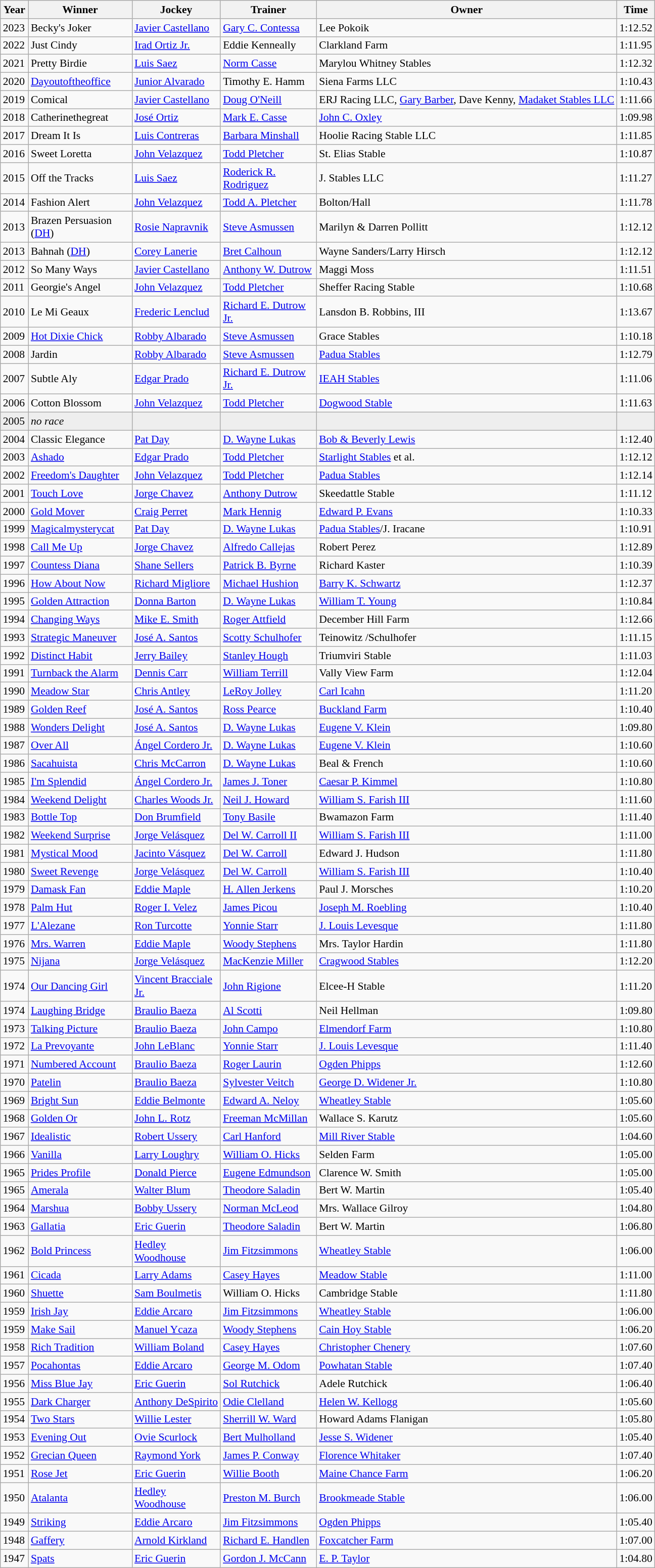<table class="wikitable sortable" style="font-size:90%">
<tr>
<th style="width:30px">Year<br></th>
<th style="width:130px">Winner<br></th>
<th style="width:110px">Jockey<br></th>
<th style="width:120px">Trainer<br></th>
<th>Owner<br></th>
<th style="width:25px">Time<br></th>
</tr>
<tr>
<td>2023</td>
<td>Becky's Joker</td>
<td><a href='#'>Javier Castellano</a></td>
<td><a href='#'>Gary C. Contessa</a></td>
<td>Lee Pokoik</td>
<td>1:12.52</td>
</tr>
<tr>
<td>2022</td>
<td>Just Cindy</td>
<td><a href='#'>Irad Ortiz Jr.</a></td>
<td>Eddie Kenneally</td>
<td>Clarkland Farm</td>
<td>1:11.95</td>
</tr>
<tr>
<td>2021</td>
<td>Pretty Birdie</td>
<td><a href='#'>Luis Saez</a></td>
<td><a href='#'>Norm Casse</a></td>
<td>Marylou Whitney Stables</td>
<td>1:12.32</td>
</tr>
<tr>
<td>2020</td>
<td><a href='#'>Dayoutoftheoffice</a></td>
<td><a href='#'>Junior Alvarado</a></td>
<td>Timothy E. Hamm</td>
<td>Siena Farms LLC</td>
<td>1:10.43</td>
</tr>
<tr>
<td>2019</td>
<td>Comical</td>
<td><a href='#'>Javier Castellano</a></td>
<td><a href='#'>Doug O'Neill</a></td>
<td>ERJ Racing LLC, <a href='#'>Gary Barber</a>, Dave Kenny, <a href='#'>Madaket Stables LLC</a></td>
<td>1:11.66</td>
</tr>
<tr>
<td>2018</td>
<td>Catherinethegreat</td>
<td><a href='#'>José Ortiz</a></td>
<td><a href='#'>Mark E. Casse</a></td>
<td><a href='#'>John C. Oxley</a></td>
<td>1:09.98</td>
</tr>
<tr>
<td>2017</td>
<td>Dream It Is</td>
<td><a href='#'>Luis Contreras</a></td>
<td><a href='#'>Barbara Minshall</a></td>
<td>Hoolie Racing Stable LLC</td>
<td>1:11.85</td>
</tr>
<tr>
<td>2016</td>
<td>Sweet Loretta</td>
<td><a href='#'>John Velazquez</a></td>
<td><a href='#'>Todd Pletcher</a></td>
<td>St. Elias Stable</td>
<td>1:10.87</td>
</tr>
<tr>
<td>2015</td>
<td>Off the Tracks</td>
<td><a href='#'>Luis Saez</a></td>
<td><a href='#'>Roderick R. Rodriguez</a></td>
<td>J. Stables LLC</td>
<td>1:11.27</td>
</tr>
<tr>
<td>2014</td>
<td>Fashion Alert</td>
<td><a href='#'>John Velazquez</a></td>
<td><a href='#'>Todd A. Pletcher</a></td>
<td>Bolton/Hall</td>
<td>1:11.78</td>
</tr>
<tr>
<td>2013</td>
<td>Brazen Persuasion (<a href='#'>DH</a>)</td>
<td><a href='#'>Rosie Napravnik</a></td>
<td><a href='#'>Steve Asmussen</a></td>
<td>Marilyn & Darren Pollitt</td>
<td>1:12.12</td>
</tr>
<tr>
<td>2013</td>
<td>Bahnah (<a href='#'>DH</a>)</td>
<td><a href='#'>Corey Lanerie</a></td>
<td><a href='#'>Bret Calhoun</a></td>
<td>Wayne Sanders/Larry Hirsch</td>
<td>1:12.12</td>
</tr>
<tr>
<td>2012</td>
<td>So Many Ways</td>
<td><a href='#'>Javier Castellano</a></td>
<td><a href='#'>Anthony W. Dutrow</a></td>
<td>Maggi Moss</td>
<td>1:11.51</td>
</tr>
<tr>
<td>2011</td>
<td>Georgie's Angel</td>
<td><a href='#'>John Velazquez</a></td>
<td><a href='#'>Todd Pletcher</a></td>
<td>Sheffer Racing Stable</td>
<td>1:10.68</td>
</tr>
<tr>
<td>2010</td>
<td>Le Mi Geaux</td>
<td><a href='#'>Frederic Lenclud</a></td>
<td><a href='#'>Richard E. Dutrow Jr.</a></td>
<td>Lansdon B. Robbins, III</td>
<td>1:13.67</td>
</tr>
<tr>
<td>2009</td>
<td><a href='#'>Hot Dixie Chick</a></td>
<td><a href='#'>Robby Albarado</a></td>
<td><a href='#'>Steve Asmussen</a></td>
<td>Grace Stables</td>
<td>1:10.18</td>
</tr>
<tr>
<td>2008</td>
<td>Jardin</td>
<td><a href='#'>Robby Albarado</a></td>
<td><a href='#'>Steve Asmussen</a></td>
<td><a href='#'>Padua Stables</a></td>
<td>1:12.79</td>
</tr>
<tr>
<td>2007</td>
<td>Subtle Aly</td>
<td><a href='#'>Edgar Prado</a></td>
<td><a href='#'>Richard E. Dutrow Jr.</a></td>
<td><a href='#'>IEAH Stables</a></td>
<td>1:11.06</td>
</tr>
<tr>
<td>2006</td>
<td>Cotton Blossom</td>
<td><a href='#'>John Velazquez</a></td>
<td><a href='#'>Todd Pletcher</a></td>
<td><a href='#'>Dogwood Stable</a></td>
<td>1:11.63</td>
</tr>
<tr bgcolor="#eeeeee">
<td>2005</td>
<td><em>no race</em></td>
<td></td>
<td></td>
<td></td>
<td></td>
</tr>
<tr>
<td>2004</td>
<td>Classic Elegance</td>
<td><a href='#'>Pat Day</a></td>
<td><a href='#'>D. Wayne Lukas</a></td>
<td><a href='#'>Bob & Beverly Lewis</a></td>
<td>1:12.40</td>
</tr>
<tr>
<td>2003</td>
<td><a href='#'>Ashado</a></td>
<td><a href='#'>Edgar Prado</a></td>
<td><a href='#'>Todd Pletcher</a></td>
<td><a href='#'>Starlight Stables</a> et al.</td>
<td>1:12.12</td>
</tr>
<tr>
<td>2002</td>
<td><a href='#'>Freedom's Daughter</a></td>
<td><a href='#'>John Velazquez</a></td>
<td><a href='#'>Todd Pletcher</a></td>
<td><a href='#'>Padua Stables</a></td>
<td>1:12.14</td>
</tr>
<tr>
<td>2001</td>
<td><a href='#'>Touch Love</a></td>
<td><a href='#'>Jorge Chavez</a></td>
<td><a href='#'>Anthony Dutrow</a></td>
<td>Skeedattle Stable</td>
<td>1:11.12</td>
</tr>
<tr>
<td>2000</td>
<td><a href='#'>Gold Mover</a></td>
<td><a href='#'>Craig Perret</a></td>
<td><a href='#'>Mark Hennig</a></td>
<td><a href='#'>Edward P. Evans</a></td>
<td>1:10.33</td>
</tr>
<tr>
<td>1999</td>
<td><a href='#'>Magicalmysterycat</a></td>
<td><a href='#'>Pat Day</a></td>
<td><a href='#'>D. Wayne Lukas</a></td>
<td><a href='#'>Padua Stables</a>/J. Iracane</td>
<td>1:10.91</td>
</tr>
<tr>
<td>1998</td>
<td><a href='#'>Call Me Up</a></td>
<td><a href='#'>Jorge Chavez</a></td>
<td><a href='#'>Alfredo Callejas</a></td>
<td>Robert Perez</td>
<td>1:12.89</td>
</tr>
<tr>
<td>1997</td>
<td><a href='#'>Countess Diana</a></td>
<td><a href='#'>Shane Sellers</a></td>
<td><a href='#'>Patrick B. Byrne</a></td>
<td>Richard Kaster</td>
<td>1:10.39</td>
</tr>
<tr>
<td>1996</td>
<td><a href='#'>How About Now</a></td>
<td><a href='#'>Richard Migliore</a></td>
<td><a href='#'>Michael Hushion</a></td>
<td><a href='#'>Barry K. Schwartz</a></td>
<td>1:12.37</td>
</tr>
<tr>
<td>1995</td>
<td><a href='#'>Golden Attraction</a></td>
<td><a href='#'>Donna Barton</a></td>
<td><a href='#'>D. Wayne Lukas</a></td>
<td><a href='#'>William T. Young</a></td>
<td>1:10.84</td>
</tr>
<tr>
<td>1994</td>
<td><a href='#'>Changing Ways</a></td>
<td><a href='#'>Mike E. Smith</a></td>
<td><a href='#'>Roger Attfield</a></td>
<td>December Hill Farm</td>
<td>1:12.66</td>
</tr>
<tr>
<td>1993</td>
<td><a href='#'>Strategic Maneuver</a></td>
<td><a href='#'>José A. Santos</a></td>
<td><a href='#'>Scotty Schulhofer</a></td>
<td>Teinowitz /Schulhofer</td>
<td>1:11.15</td>
</tr>
<tr>
<td>1992</td>
<td><a href='#'>Distinct Habit</a></td>
<td><a href='#'>Jerry Bailey</a></td>
<td><a href='#'>Stanley Hough</a></td>
<td>Triumviri Stable</td>
<td>1:11.03</td>
</tr>
<tr>
<td>1991</td>
<td><a href='#'>Turnback the Alarm</a></td>
<td><a href='#'>Dennis Carr</a></td>
<td><a href='#'>William Terrill</a></td>
<td>Vally View Farm</td>
<td>1:12.04</td>
</tr>
<tr>
<td>1990</td>
<td><a href='#'>Meadow Star</a></td>
<td><a href='#'>Chris Antley</a></td>
<td><a href='#'>LeRoy Jolley</a></td>
<td><a href='#'>Carl Icahn</a></td>
<td>1:11.20</td>
</tr>
<tr>
<td>1989</td>
<td><a href='#'>Golden Reef</a></td>
<td><a href='#'>José A. Santos</a></td>
<td><a href='#'>Ross Pearce</a></td>
<td><a href='#'>Buckland Farm</a></td>
<td>1:10.40</td>
</tr>
<tr>
<td>1988</td>
<td><a href='#'>Wonders Delight</a></td>
<td><a href='#'>José A. Santos</a></td>
<td><a href='#'>D. Wayne Lukas</a></td>
<td><a href='#'>Eugene V. Klein</a></td>
<td>1:09.80</td>
</tr>
<tr>
<td>1987</td>
<td><a href='#'>Over All</a></td>
<td><a href='#'>Ángel Cordero Jr.</a></td>
<td><a href='#'>D. Wayne Lukas</a></td>
<td><a href='#'>Eugene V. Klein</a></td>
<td>1:10.60</td>
</tr>
<tr>
<td>1986</td>
<td><a href='#'>Sacahuista</a></td>
<td><a href='#'>Chris McCarron</a></td>
<td><a href='#'>D. Wayne Lukas</a></td>
<td>Beal & French</td>
<td>1:10.60</td>
</tr>
<tr>
<td>1985</td>
<td><a href='#'>I'm Splendid</a></td>
<td><a href='#'>Ángel Cordero Jr.</a></td>
<td><a href='#'>James J. Toner</a></td>
<td><a href='#'>Caesar P. Kimmel</a></td>
<td>1:10.80</td>
</tr>
<tr>
<td>1984</td>
<td><a href='#'>Weekend Delight</a></td>
<td><a href='#'>Charles Woods Jr.</a></td>
<td><a href='#'>Neil J. Howard</a></td>
<td><a href='#'>William S. Farish III</a></td>
<td>1:11.60</td>
</tr>
<tr>
<td>1983</td>
<td><a href='#'>Bottle Top</a></td>
<td><a href='#'>Don Brumfield</a></td>
<td><a href='#'>Tony Basile</a></td>
<td>Bwamazon Farm</td>
<td>1:11.40</td>
</tr>
<tr>
<td>1982</td>
<td><a href='#'>Weekend Surprise</a></td>
<td><a href='#'>Jorge Velásquez</a></td>
<td><a href='#'>Del W. Carroll II</a></td>
<td><a href='#'>William S. Farish III</a></td>
<td>1:11.00</td>
</tr>
<tr>
<td>1981</td>
<td><a href='#'>Mystical Mood</a></td>
<td><a href='#'>Jacinto Vásquez</a></td>
<td><a href='#'>Del W. Carroll</a></td>
<td>Edward J. Hudson</td>
<td>1:11.80</td>
</tr>
<tr>
<td>1980</td>
<td><a href='#'>Sweet Revenge</a></td>
<td><a href='#'>Jorge Velásquez</a></td>
<td><a href='#'>Del W. Carroll</a></td>
<td><a href='#'>William S. Farish III</a></td>
<td>1:10.40</td>
</tr>
<tr>
<td>1979</td>
<td><a href='#'>Damask Fan</a></td>
<td><a href='#'>Eddie Maple</a></td>
<td><a href='#'>H. Allen Jerkens</a></td>
<td>Paul J. Morsches</td>
<td>1:10.20</td>
</tr>
<tr>
<td>1978</td>
<td><a href='#'>Palm Hut</a></td>
<td><a href='#'>Roger I. Velez</a></td>
<td><a href='#'>James Picou</a></td>
<td><a href='#'>Joseph M. Roebling</a></td>
<td>1:10.40</td>
</tr>
<tr>
<td>1977</td>
<td><a href='#'>L'Alezane</a></td>
<td><a href='#'>Ron Turcotte</a></td>
<td><a href='#'>Yonnie Starr</a></td>
<td><a href='#'>J. Louis Levesque</a></td>
<td>1:11.80</td>
</tr>
<tr>
<td>1976</td>
<td><a href='#'>Mrs. Warren</a></td>
<td><a href='#'>Eddie Maple</a></td>
<td><a href='#'>Woody Stephens</a></td>
<td>Mrs. Taylor Hardin</td>
<td>1:11.80</td>
</tr>
<tr>
<td>1975</td>
<td><a href='#'>Nijana</a></td>
<td><a href='#'>Jorge Velásquez</a></td>
<td><a href='#'>MacKenzie Miller</a></td>
<td><a href='#'>Cragwood Stables</a></td>
<td>1:12.20</td>
</tr>
<tr>
<td>1974</td>
<td><a href='#'>Our Dancing Girl</a></td>
<td><a href='#'>Vincent Bracciale Jr.</a></td>
<td><a href='#'>John Rigione</a></td>
<td>Elcee-H Stable</td>
<td>1:11.20</td>
</tr>
<tr>
<td>1974</td>
<td><a href='#'>Laughing Bridge</a></td>
<td><a href='#'>Braulio Baeza</a></td>
<td><a href='#'>Al Scotti</a></td>
<td>Neil Hellman</td>
<td>1:09.80</td>
</tr>
<tr>
<td>1973</td>
<td><a href='#'>Talking Picture</a></td>
<td><a href='#'>Braulio Baeza</a></td>
<td><a href='#'>John Campo</a></td>
<td><a href='#'>Elmendorf Farm</a></td>
<td>1:10.80</td>
</tr>
<tr>
<td>1972</td>
<td><a href='#'>La Prevoyante</a></td>
<td><a href='#'>John LeBlanc</a></td>
<td><a href='#'>Yonnie Starr</a></td>
<td><a href='#'>J. Louis Levesque</a></td>
<td>1:11.40</td>
</tr>
<tr>
<td>1971</td>
<td><a href='#'>Numbered Account</a></td>
<td><a href='#'>Braulio Baeza</a></td>
<td><a href='#'>Roger Laurin</a></td>
<td><a href='#'>Ogden Phipps</a></td>
<td>1:12.60</td>
</tr>
<tr>
<td>1970</td>
<td><a href='#'>Patelin</a></td>
<td><a href='#'>Braulio Baeza</a></td>
<td><a href='#'>Sylvester Veitch</a></td>
<td><a href='#'>George D. Widener Jr.</a></td>
<td>1:10.80</td>
</tr>
<tr>
<td>1969</td>
<td><a href='#'>Bright Sun</a></td>
<td><a href='#'>Eddie Belmonte</a></td>
<td><a href='#'>Edward A. Neloy</a></td>
<td><a href='#'>Wheatley Stable</a></td>
<td>1:05.60</td>
</tr>
<tr>
<td>1968</td>
<td><a href='#'>Golden Or</a></td>
<td><a href='#'>John L. Rotz</a></td>
<td><a href='#'>Freeman McMillan</a></td>
<td>Wallace S. Karutz</td>
<td>1:05.60</td>
</tr>
<tr>
<td>1967</td>
<td><a href='#'>Idealistic</a></td>
<td><a href='#'>Robert Ussery</a></td>
<td><a href='#'>Carl Hanford</a></td>
<td><a href='#'>Mill River Stable</a></td>
<td>1:04.60</td>
</tr>
<tr>
<td>1966</td>
<td><a href='#'>Vanilla</a></td>
<td><a href='#'>Larry Loughry</a></td>
<td><a href='#'>William O. Hicks</a></td>
<td>Selden Farm</td>
<td>1:05.00</td>
</tr>
<tr>
<td>1965</td>
<td><a href='#'>Prides Profile</a></td>
<td><a href='#'>Donald Pierce</a></td>
<td><a href='#'>Eugene Edmundson</a></td>
<td>Clarence W. Smith</td>
<td>1:05.00</td>
</tr>
<tr>
<td>1965</td>
<td><a href='#'>Amerala</a></td>
<td><a href='#'>Walter Blum</a></td>
<td><a href='#'>Theodore Saladin</a></td>
<td>Bert W. Martin</td>
<td>1:05.40</td>
</tr>
<tr>
<td>1964</td>
<td><a href='#'>Marshua</a></td>
<td><a href='#'>Bobby Ussery</a></td>
<td><a href='#'>Norman McLeod</a></td>
<td>Mrs. Wallace Gilroy</td>
<td>1:04.80</td>
</tr>
<tr>
<td>1963</td>
<td><a href='#'>Gallatia</a></td>
<td><a href='#'>Eric Guerin</a></td>
<td><a href='#'>Theodore Saladin</a></td>
<td>Bert W. Martin</td>
<td>1:06.80</td>
</tr>
<tr>
<td>1962</td>
<td><a href='#'>Bold Princess</a></td>
<td><a href='#'>Hedley Woodhouse</a></td>
<td><a href='#'>Jim Fitzsimmons</a></td>
<td><a href='#'>Wheatley Stable</a></td>
<td>1:06.00</td>
</tr>
<tr>
<td>1961</td>
<td><a href='#'>Cicada</a></td>
<td><a href='#'>Larry Adams</a></td>
<td><a href='#'>Casey Hayes</a></td>
<td><a href='#'>Meadow Stable</a></td>
<td>1:11.00</td>
</tr>
<tr>
<td>1960</td>
<td><a href='#'>Shuette</a></td>
<td><a href='#'>Sam Boulmetis</a></td>
<td>William O. Hicks</td>
<td>Cambridge Stable</td>
<td>1:11.80</td>
</tr>
<tr>
<td>1959</td>
<td><a href='#'>Irish Jay</a></td>
<td><a href='#'>Eddie Arcaro</a></td>
<td><a href='#'>Jim Fitzsimmons</a></td>
<td><a href='#'>Wheatley Stable</a></td>
<td>1:06.00</td>
</tr>
<tr>
<td>1959</td>
<td><a href='#'>Make Sail</a></td>
<td><a href='#'>Manuel Ycaza</a></td>
<td><a href='#'>Woody Stephens</a></td>
<td><a href='#'>Cain Hoy Stable</a></td>
<td>1:06.20</td>
</tr>
<tr>
<td>1958</td>
<td><a href='#'>Rich Tradition</a></td>
<td><a href='#'>William Boland</a></td>
<td><a href='#'>Casey Hayes</a></td>
<td><a href='#'>Christopher Chenery</a></td>
<td>1:07.60</td>
</tr>
<tr>
<td>1957</td>
<td><a href='#'>Pocahontas</a></td>
<td><a href='#'>Eddie Arcaro</a></td>
<td><a href='#'>George M. Odom</a></td>
<td><a href='#'>Powhatan Stable</a></td>
<td>1:07.40</td>
</tr>
<tr>
<td>1956</td>
<td><a href='#'>Miss Blue Jay</a></td>
<td><a href='#'>Eric Guerin</a></td>
<td><a href='#'>Sol Rutchick</a></td>
<td>Adele Rutchick</td>
<td>1:06.40</td>
</tr>
<tr>
<td>1955</td>
<td><a href='#'>Dark Charger</a></td>
<td><a href='#'>Anthony DeSpirito</a></td>
<td><a href='#'>Odie Clelland</a></td>
<td><a href='#'>Helen W. Kellogg</a></td>
<td>1:05.60</td>
</tr>
<tr>
<td>1954</td>
<td><a href='#'>Two Stars</a></td>
<td><a href='#'>Willie Lester</a></td>
<td><a href='#'>Sherrill W. Ward</a></td>
<td>Howard Adams Flanigan</td>
<td>1:05.80</td>
</tr>
<tr>
<td>1953</td>
<td><a href='#'>Evening Out</a></td>
<td><a href='#'>Ovie Scurlock</a></td>
<td><a href='#'>Bert Mulholland</a></td>
<td><a href='#'>Jesse S. Widener</a></td>
<td>1:05.40</td>
</tr>
<tr>
<td>1952</td>
<td><a href='#'>Grecian Queen</a></td>
<td><a href='#'>Raymond York</a></td>
<td><a href='#'>James P. Conway</a></td>
<td><a href='#'>Florence Whitaker</a></td>
<td>1:07.40</td>
</tr>
<tr>
<td>1951</td>
<td><a href='#'>Rose Jet</a></td>
<td><a href='#'>Eric Guerin</a></td>
<td><a href='#'>Willie Booth</a></td>
<td><a href='#'>Maine Chance Farm</a></td>
<td>1:06.20</td>
</tr>
<tr>
<td>1950</td>
<td><a href='#'>Atalanta</a></td>
<td><a href='#'>Hedley Woodhouse</a></td>
<td><a href='#'>Preston M. Burch</a></td>
<td><a href='#'>Brookmeade Stable</a></td>
<td>1:06.00</td>
</tr>
<tr>
<td>1949</td>
<td><a href='#'>Striking</a></td>
<td><a href='#'>Eddie Arcaro</a></td>
<td><a href='#'>Jim Fitzsimmons</a></td>
<td><a href='#'>Ogden Phipps</a></td>
<td>1:05.40</td>
</tr>
<tr>
<td>1948</td>
<td><a href='#'>Gaffery</a></td>
<td><a href='#'>Arnold Kirkland</a></td>
<td><a href='#'>Richard E. Handlen</a></td>
<td><a href='#'>Foxcatcher Farm</a></td>
<td>1:07.00</td>
</tr>
<tr>
<td>1947</td>
<td><a href='#'>Spats</a></td>
<td><a href='#'>Eric Guerin</a></td>
<td><a href='#'>Gordon J. McCann</a></td>
<td><a href='#'>E. P. Taylor</a></td>
<td>1:04.80</td>
</tr>
</table>
